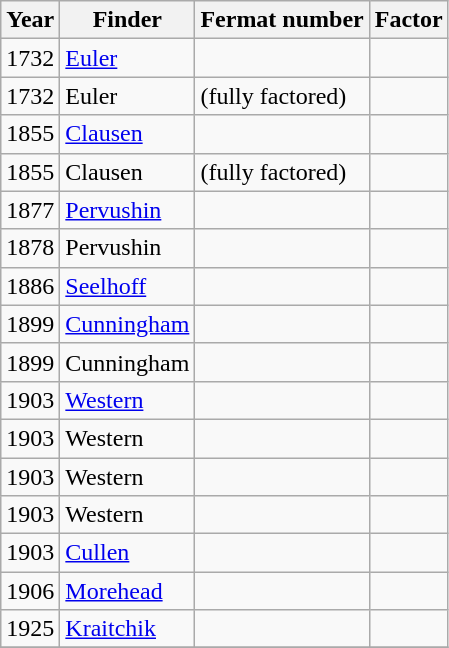<table class="wikitable">
<tr>
<th>Year</th>
<th>Finder</th>
<th>Fermat number</th>
<th>Factor</th>
</tr>
<tr>
<td>1732</td>
<td><a href='#'>Euler</a></td>
<td></td>
<td></td>
</tr>
<tr>
<td>1732</td>
<td>Euler</td>
<td> (fully factored)</td>
<td></td>
</tr>
<tr>
<td>1855</td>
<td><a href='#'>Clausen</a></td>
<td></td>
<td></td>
</tr>
<tr>
<td>1855</td>
<td>Clausen</td>
<td> (fully factored)</td>
<td></td>
</tr>
<tr>
<td>1877</td>
<td><a href='#'>Pervushin</a></td>
<td></td>
<td></td>
</tr>
<tr>
<td>1878</td>
<td>Pervushin</td>
<td></td>
<td></td>
</tr>
<tr>
<td>1886</td>
<td><a href='#'>Seelhoff</a></td>
<td></td>
<td></td>
</tr>
<tr>
<td>1899</td>
<td><a href='#'>Cunningham</a></td>
<td></td>
<td></td>
</tr>
<tr>
<td>1899</td>
<td>Cunningham</td>
<td></td>
<td></td>
</tr>
<tr>
<td>1903</td>
<td><a href='#'>Western</a></td>
<td></td>
<td></td>
</tr>
<tr>
<td>1903</td>
<td>Western</td>
<td></td>
<td></td>
</tr>
<tr>
<td>1903</td>
<td>Western</td>
<td></td>
<td></td>
</tr>
<tr>
<td>1903</td>
<td>Western</td>
<td></td>
<td></td>
</tr>
<tr>
<td>1903</td>
<td><a href='#'>Cullen</a></td>
<td></td>
<td></td>
</tr>
<tr>
<td>1906</td>
<td><a href='#'>Morehead</a></td>
<td></td>
<td></td>
</tr>
<tr>
<td>1925</td>
<td><a href='#'>Kraitchik</a></td>
<td></td>
<td></td>
</tr>
<tr>
</tr>
</table>
